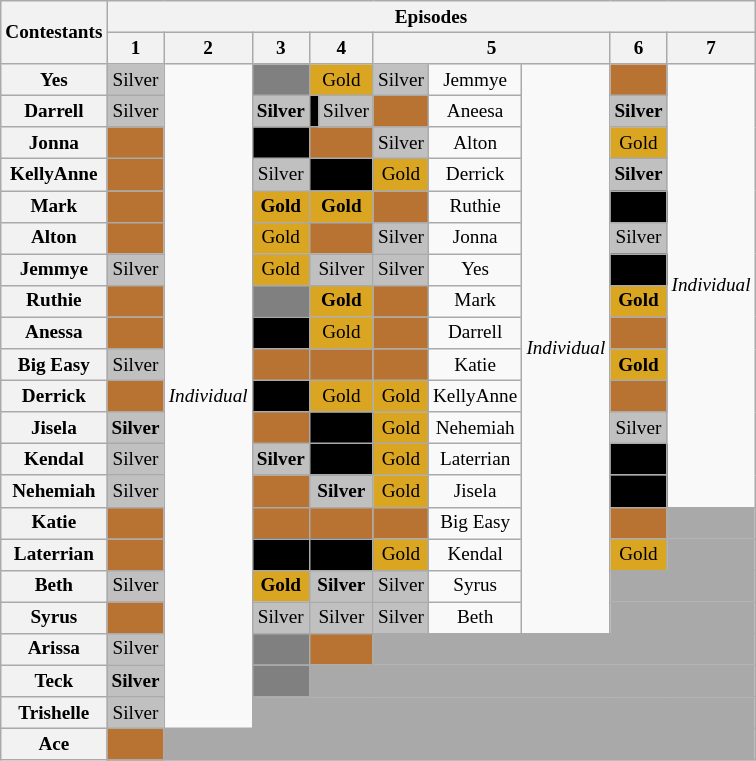<table class="wikitable" style="text-align:center; font-size:80%; white-space:nowrap;">
<tr>
<th rowspan=2>Contestants</th>
<th colspan="10">Episodes</th>
</tr>
<tr>
<th>1</th>
<th>2</th>
<th>3</th>
<th colspan="2">4</th>
<th colspan="3">5</th>
<th>6</th>
<th>7</th>
</tr>
<tr>
<th>Yes</th>
<td style="background:silver">Silver</td>
<td rowspan="21"><em>Individual</em></td>
<td style="background:gray"></td>
<td colspan="2" style="background:goldenrod">Gold</td>
<td style="background:silver">Silver</td>
<td>Jemmye</td>
<td rowspan="18"><em>Individual</em></td>
<td style="background:#B87333"></td>
<td rowspan="14"><em>Individual</em></td>
</tr>
<tr>
<th>Darrell</th>
<td style="background:silver">Silver</td>
<td style="background:silver"><strong>Silver</strong></td>
<td style="background:black"></td>
<td style="background:silver">Silver</td>
<td style="background:#B87333"></td>
<td>Aneesa</td>
<td style="background:silver"><strong>Silver</strong></td>
</tr>
<tr>
<th>Jonna</th>
<td style="background:#B87333"></td>
<td style="background:black" nowrap></td>
<td colspan="2" style="background:#B87333"></td>
<td style="background:silver">Silver</td>
<td>Alton</td>
<td style="background:goldenrod">Gold</td>
</tr>
<tr>
<th>KellyAnne</th>
<td style="background:#B87333"></td>
<td style="background:silver">Silver</td>
<td colspan="2" style="background:black"></td>
<td style="background:goldenrod">Gold</td>
<td>Derrick</td>
<td style="background:silver"><strong>Silver</strong></td>
</tr>
<tr>
<th>Mark</th>
<td style="background:#B87333"></td>
<td style="background:goldenrod"><strong>Gold</strong></td>
<td colspan="2" style="background:goldenrod"><strong>Gold</strong></td>
<td style="background:#B87333"></td>
<td>Ruthie</td>
<td style="background:black"></td>
</tr>
<tr>
<th>Alton</th>
<td style="background:#B87333"></td>
<td style="background:goldenrod">Gold</td>
<td colspan="2" style="background:#B87333"></td>
<td style="background:silver">Silver</td>
<td>Jonna</td>
<td style="background:silver">Silver</td>
</tr>
<tr>
<th>Jemmye</th>
<td style="background:silver">Silver</td>
<td style="background:goldenrod">Gold</td>
<td colspan="2" style="background:silver">Silver</td>
<td style="background:silver">Silver</td>
<td>Yes</td>
<td style="background:black"></td>
</tr>
<tr>
<th>Ruthie</th>
<td style="background:#B87333"></td>
<td style="background:gray"></td>
<td colspan="2" style="background:goldenrod"><strong>Gold</strong></td>
<td style="background:#B87333"></td>
<td>Mark</td>
<td style="background:goldenrod"><strong>Gold</strong></td>
</tr>
<tr>
<th>Anessa</th>
<td style="background:#B87333"></td>
<td style="background:black"></td>
<td colspan="2" style="background:goldenrod">Gold</td>
<td style="background:#B87333"></td>
<td>Darrell</td>
<td style="background:#B87333"></td>
</tr>
<tr>
<th>Big Easy</th>
<td style="background:silver">Silver</td>
<td style="background:#B87333"></td>
<td colspan="2" style="background:#B87333"></td>
<td style="background:#B87333"></td>
<td>Katie</td>
<td style="background:goldenrod"><strong>Gold</strong></td>
</tr>
<tr>
<th>Derrick</th>
<td style="background:#B87333"></td>
<td style="background:black" nowrap></td>
<td colspan="2" style="background:goldenrod">Gold</td>
<td style="background:goldenrod">Gold</td>
<td>KellyAnne</td>
<td style="background:#B87333"></td>
</tr>
<tr>
<th>Jisela</th>
<td style="background:silver"><strong>Silver</strong></td>
<td style="background:#B87333"></td>
<td colspan="2" style="background:black"></td>
<td style="background:goldenrod">Gold</td>
<td>Nehemiah</td>
<td style="background:silver">Silver</td>
</tr>
<tr>
<th>Kendal</th>
<td style="background:silver">Silver</td>
<td style="background:silver"><strong>Silver</strong></td>
<td colspan="2" style="background:black"></td>
<td style="background:goldenrod">Gold</td>
<td>Laterrian</td>
<td style="background:black"></td>
</tr>
<tr>
<th>Nehemiah</th>
<td style="background:silver">Silver</td>
<td style="background:#B87333"></td>
<td colspan="2" style="background:silver"><strong>Silver </strong></td>
<td style="background:goldenrod">Gold</td>
<td>Jisela</td>
<td style="background:black"></td>
</tr>
<tr>
<th>Katie</th>
<td style="background:#B87333"></td>
<td style="background:#B87333"></td>
<td colspan="2" style="background:#B87333"></td>
<td style="background:#B87333"></td>
<td>Big Easy</td>
<td style="background:#B87333"></td>
<td colspan="5" bgcolor="darkgray"></td>
</tr>
<tr>
<th>Laterrian</th>
<td style="background:#B87333"></td>
<td style="background:black" nowrap></td>
<td colspan="2" style="background:black"></td>
<td style="background:goldenrod">Gold</td>
<td>Kendal</td>
<td style="background:goldenrod">Gold</td>
<td colspan="5" bgcolor="darkgray"></td>
</tr>
<tr>
<th>Beth</th>
<td style="background:silver">Silver</td>
<td style="background:goldenrod"><strong>Gold</strong></td>
<td colspan="2" style="background:silver"><strong>Silver </strong></td>
<td style="background:silver">Silver</td>
<td>Syrus</td>
<td colspan="5" bgcolor="darkgray"></td>
</tr>
<tr>
<th>Syrus</th>
<td style="background:#B87333"></td>
<td style="background:silver">Silver</td>
<td colspan="2" style="background:silver">Silver</td>
<td style="background:silver">Silver</td>
<td>Beth</td>
<td colspan="5" bgcolor="darkgray"></td>
</tr>
<tr>
<th>Arissa</th>
<td style="background:silver">Silver</td>
<td style="background:gray"></td>
<td colspan="2" style="background:#B87333"></td>
<td colspan="6" bgcolor="darkgray"></td>
</tr>
<tr>
<th>Teck</th>
<td style="background:silver"><strong>Silver</strong></td>
<td style="background:gray"></td>
<td colspan="7" bgcolor="darkgray"></td>
</tr>
<tr>
<th>Trishelle</th>
<td style="background:silver">Silver</td>
<td colspan="8" bgcolor="darkgray"></td>
</tr>
<tr>
<th>Ace</th>
<td style="background:#B87333"></td>
<td colspan="9" bgcolor="darkgray"></td>
</tr>
</table>
